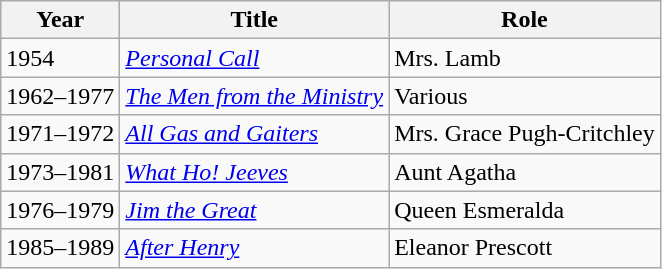<table class="wikitable">
<tr>
<th>Year</th>
<th>Title</th>
<th>Role</th>
</tr>
<tr>
<td>1954</td>
<td><em><a href='#'>Personal Call</a></em></td>
<td>Mrs. Lamb</td>
</tr>
<tr>
<td>1962–1977</td>
<td><em><a href='#'>The Men from the Ministry</a></em></td>
<td>Various</td>
</tr>
<tr>
<td>1971–1972</td>
<td><em><a href='#'>All Gas and Gaiters</a></em></td>
<td>Mrs. Grace Pugh-Critchley</td>
</tr>
<tr>
<td>1973–1981</td>
<td><em><a href='#'>What Ho! Jeeves</a></em></td>
<td>Aunt Agatha</td>
</tr>
<tr>
<td>1976–1979</td>
<td><em><a href='#'>Jim the Great</a></em></td>
<td>Queen Esmeralda</td>
</tr>
<tr>
<td>1985–1989</td>
<td><em><a href='#'>After Henry</a></em></td>
<td>Eleanor Prescott</td>
</tr>
</table>
